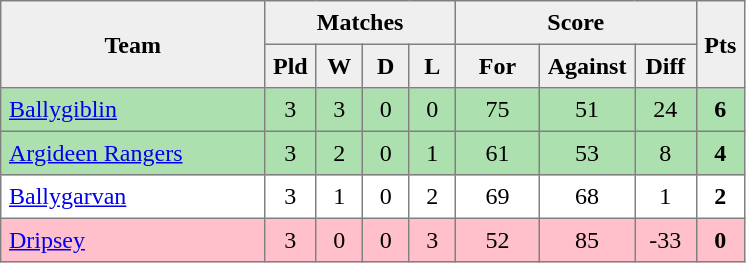<table style=border-collapse:collapse border=1 cellspacing=0 cellpadding=5>
<tr align=center bgcolor=#efefef>
<th rowspan=2 width=165>Team</th>
<th colspan=4>Matches</th>
<th colspan=3>Score</th>
<th rowspan=2width=20>Pts</th>
</tr>
<tr align=center bgcolor=#efefef>
<th width=20>Pld</th>
<th width=20>W</th>
<th width=20>D</th>
<th width=20>L</th>
<th width=45>For</th>
<th width=45>Against</th>
<th width=30>Diff</th>
</tr>
<tr align=center style="background:#ACE1AF;">
<td style="text-align:left;"><a href='#'>Ballygiblin</a></td>
<td>3</td>
<td>3</td>
<td>0</td>
<td>0</td>
<td>75</td>
<td>51</td>
<td>24</td>
<td><strong>6</strong></td>
</tr>
<tr align=center style="background:#ACE1AF;">
<td style="text-align:left;"><a href='#'>Argideen Rangers</a></td>
<td>3</td>
<td>2</td>
<td>0</td>
<td>1</td>
<td>61</td>
<td>53</td>
<td>8</td>
<td><strong>4</strong></td>
</tr>
<tr align=center>
<td style="text-align:left;"><a href='#'>Ballygarvan</a></td>
<td>3</td>
<td>1</td>
<td>0</td>
<td>2</td>
<td>69</td>
<td>68</td>
<td>1</td>
<td><strong>2</strong></td>
</tr>
<tr align=center style="background:#FFC0CB;">
<td style="text-align:left;"><a href='#'>Dripsey</a></td>
<td>3</td>
<td>0</td>
<td>0</td>
<td>3</td>
<td>52</td>
<td>85</td>
<td>-33</td>
<td><strong>0</strong></td>
</tr>
</table>
